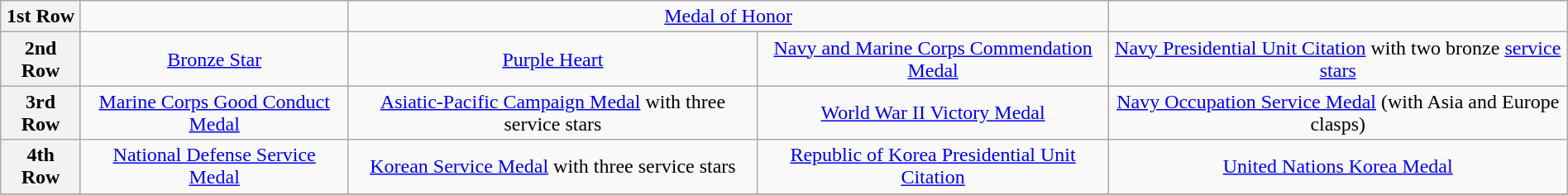<table class="wikitable" style="margin:1em auto; text-align:center;">
<tr>
<th>1st Row</th>
<td></td>
<td colspan="2"><a href='#'>Medal of Honor</a></td>
<td></td>
</tr>
<tr>
<th>2nd Row</th>
<td><a href='#'>Bronze Star</a></td>
<td><a href='#'>Purple Heart</a></td>
<td><a href='#'>Navy and Marine Corps Commendation Medal</a></td>
<td><a href='#'>Navy Presidential Unit Citation</a> with two bronze <a href='#'>service stars</a></td>
</tr>
<tr>
<th>3rd Row</th>
<td><a href='#'>Marine Corps Good Conduct Medal</a></td>
<td><a href='#'>Asiatic-Pacific Campaign Medal</a> with three service stars</td>
<td><a href='#'>World War II Victory Medal</a></td>
<td><a href='#'>Navy Occupation Service Medal</a> (with Asia and Europe clasps)</td>
</tr>
<tr>
<th>4th Row</th>
<td><a href='#'>National Defense Service Medal</a></td>
<td><a href='#'>Korean Service Medal</a> with three service stars</td>
<td><a href='#'>Republic of Korea Presidential Unit Citation</a></td>
<td><a href='#'>United Nations Korea Medal</a></td>
</tr>
<tr>
</tr>
</table>
